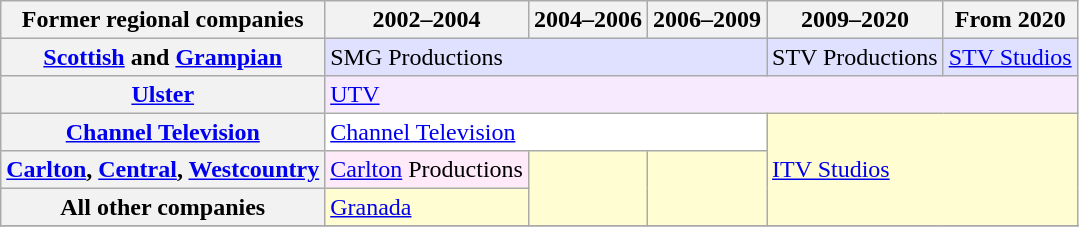<table class="wikitable" style="line-height:110%;">
<tr>
<th>Former regional companies</th>
<th>2002–2004</th>
<th>2004–2006</th>
<th>2006–2009</th>
<th>2009–2020</th>
<th>From 2020</th>
</tr>
<tr>
<th scope="row"><a href='#'>Scottish</a> and <a href='#'>Grampian</a></th>
<td colspan="3" style="background:#e0e0ff;">SMG Productions</td>
<td style="background:#e0e0ff;">STV Productions</td>
<td style="background:#e0e0ff;"><a href='#'>STV Studios</a></td>
</tr>
<tr>
<th scope="row"><a href='#'>Ulster</a></th>
<td colspan="5" style="background:#f7eaff;"><a href='#'>UTV</a></td>
</tr>
<tr>
<th scope="row"><a href='#'>Channel Television</a></th>
<td colspan="3" style="background:white;"><a href='#'>Channel Television</a></td>
<td colspan="2" rowspan="3" style="background:#fffdd1;"><a href='#'>ITV Studios</a></td>
</tr>
<tr>
<th scope="row"><a href='#'>Carlton</a>, <a href='#'>Central</a>, <a href='#'>Westcountry</a></th>
<td style="background:#ffeaf9;"><a href='#'>Carlton</a> Productions</td>
<td rowspan="2" style="background:#fffdd1;"></td>
<td rowspan="2" style="background:#fffdd1;"></td>
</tr>
<tr>
<th scope="row">All other companies</th>
<td style="background:#fffdd1;"><a href='#'>Granada</a> </td>
</tr>
<tr>
</tr>
</table>
